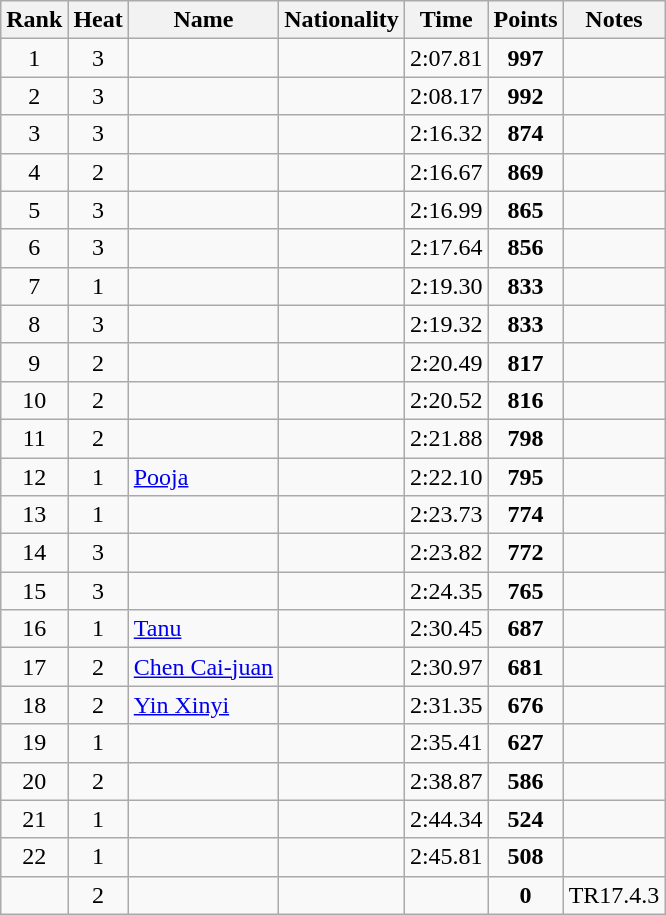<table class="wikitable sortable" style="text-align:center">
<tr>
<th>Rank</th>
<th>Heat</th>
<th>Name</th>
<th>Nationality</th>
<th>Time</th>
<th>Points</th>
<th>Notes</th>
</tr>
<tr>
<td>1</td>
<td>3</td>
<td align=left></td>
<td align=left></td>
<td>2:07.81</td>
<td><strong>997</strong></td>
<td></td>
</tr>
<tr>
<td>2</td>
<td>3</td>
<td align=left></td>
<td align=left></td>
<td>2:08.17</td>
<td><strong>992</strong></td>
<td></td>
</tr>
<tr>
<td>3</td>
<td>3</td>
<td align=left></td>
<td align=left></td>
<td>2:16.32</td>
<td><strong>874</strong></td>
<td></td>
</tr>
<tr>
<td>4</td>
<td>2</td>
<td align=left></td>
<td align=left></td>
<td>2:16.67</td>
<td><strong>869</strong></td>
<td></td>
</tr>
<tr>
<td>5</td>
<td>3</td>
<td align=left></td>
<td align=left></td>
<td>2:16.99</td>
<td><strong>865</strong></td>
<td></td>
</tr>
<tr>
<td>6</td>
<td>3</td>
<td align=left></td>
<td align=left></td>
<td>2:17.64</td>
<td><strong>856</strong></td>
<td></td>
</tr>
<tr>
<td>7</td>
<td>1</td>
<td align=left></td>
<td align=left></td>
<td>2:19.30</td>
<td><strong>833</strong></td>
<td></td>
</tr>
<tr>
<td>8</td>
<td>3</td>
<td align=left></td>
<td align=left></td>
<td>2:19.32</td>
<td><strong>833</strong></td>
<td></td>
</tr>
<tr>
<td>9</td>
<td>2</td>
<td align=left></td>
<td align=left></td>
<td>2:20.49</td>
<td><strong>817</strong></td>
<td></td>
</tr>
<tr>
<td>10</td>
<td>2</td>
<td align=left></td>
<td align=left></td>
<td>2:20.52</td>
<td><strong>816</strong></td>
<td></td>
</tr>
<tr>
<td>11</td>
<td>2</td>
<td align=left></td>
<td align=left></td>
<td>2:21.88</td>
<td><strong>798</strong></td>
<td></td>
</tr>
<tr>
<td>12</td>
<td>1</td>
<td align=left><a href='#'>Pooja</a></td>
<td align=left></td>
<td>2:22.10</td>
<td><strong>795</strong></td>
<td></td>
</tr>
<tr>
<td>13</td>
<td>1</td>
<td align=left></td>
<td align=left></td>
<td>2:23.73</td>
<td><strong>774</strong></td>
<td></td>
</tr>
<tr>
<td>14</td>
<td>3</td>
<td align=left></td>
<td align=left></td>
<td>2:23.82</td>
<td><strong>772</strong></td>
<td></td>
</tr>
<tr>
<td>15</td>
<td>3</td>
<td align=left></td>
<td align=left></td>
<td>2:24.35</td>
<td><strong>765</strong></td>
<td></td>
</tr>
<tr>
<td>16</td>
<td>1</td>
<td align=left><a href='#'>Tanu</a></td>
<td align=left></td>
<td>2:30.45</td>
<td><strong>687</strong></td>
<td></td>
</tr>
<tr>
<td>17</td>
<td>2</td>
<td align=left><a href='#'>Chen Cai-juan</a></td>
<td align=left></td>
<td>2:30.97</td>
<td><strong>681</strong></td>
<td></td>
</tr>
<tr>
<td>18</td>
<td>2</td>
<td align=left><a href='#'>Yin Xinyi</a></td>
<td align=left></td>
<td>2:31.35</td>
<td><strong>676</strong></td>
<td></td>
</tr>
<tr>
<td>19</td>
<td>1</td>
<td align=left></td>
<td align=left></td>
<td>2:35.41</td>
<td><strong>627</strong></td>
<td></td>
</tr>
<tr>
<td>20</td>
<td>2</td>
<td align=left></td>
<td align=left></td>
<td>2:38.87</td>
<td><strong>586</strong></td>
<td></td>
</tr>
<tr>
<td>21</td>
<td>1</td>
<td align=left></td>
<td align=left></td>
<td>2:44.34</td>
<td><strong>524</strong></td>
<td></td>
</tr>
<tr>
<td>22</td>
<td>1</td>
<td align=left></td>
<td align=left></td>
<td>2:45.81</td>
<td><strong>508</strong></td>
<td></td>
</tr>
<tr>
<td></td>
<td>2</td>
<td align=left></td>
<td align=left></td>
<td></td>
<td><strong>0</strong></td>
<td>TR17.4.3</td>
</tr>
</table>
